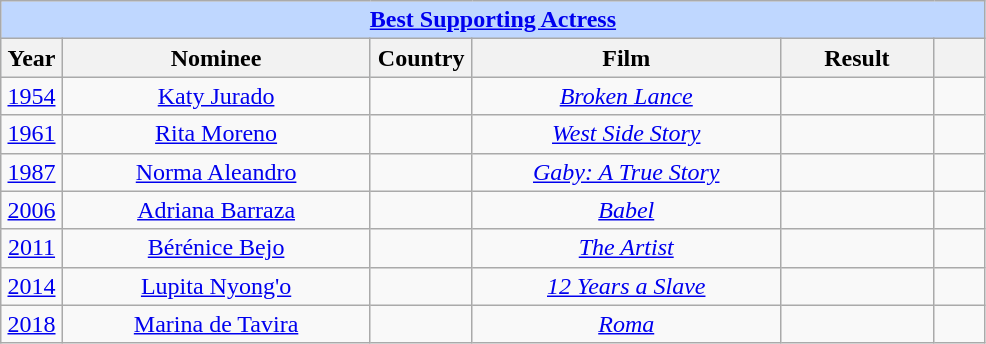<table class="wikitable" style="text-align: center">
<tr style="background:#bfd7ff;">
<td colspan="6" style="text-align:center;"><strong><a href='#'>Best Supporting Actress</a></strong></td>
</tr>
<tr style="background:#ebf5ff;">
<th width="6%" scope="col">Year</th>
<th width="30%" scope="col">Nominee</th>
<th width="10%" scope="col">Country</th>
<th width="30%" scope="col">Film</th>
<th width="15%" scope="col">Result</th>
<th width="5%" scope="col" class="unsortable"></th>
</tr>
<tr>
<td style="text-align: center"><a href='#'>1954</a></td>
<td><a href='#'>Katy Jurado</a></td>
<td></td>
<td><em><a href='#'>Broken Lance</a></em></td>
<td></td>
<td></td>
</tr>
<tr>
<td style="text-align: center"><a href='#'>1961</a></td>
<td><a href='#'>Rita Moreno</a></td>
<td></td>
<td><em><a href='#'>West Side Story</a></em></td>
<td></td>
<td></td>
</tr>
<tr>
<td style="text-align: center"><a href='#'>1987</a></td>
<td><a href='#'>Norma Aleandro</a></td>
<td></td>
<td><em><a href='#'>Gaby: A True Story</a></em></td>
<td></td>
<td></td>
</tr>
<tr>
<td style="text-align: center"><a href='#'>2006</a></td>
<td><a href='#'>Adriana Barraza</a></td>
<td></td>
<td><em><a href='#'>Babel</a></em></td>
<td></td>
<td></td>
</tr>
<tr>
<td style="text-align: center"><a href='#'>2011</a></td>
<td><a href='#'>Bérénice Bejo</a></td>
<td></td>
<td><em><a href='#'>The Artist</a></em></td>
<td></td>
<td></td>
</tr>
<tr>
<td style="text-align: center"><a href='#'>2014</a></td>
<td><a href='#'>Lupita Nyong'o</a></td>
<td></td>
<td><em><a href='#'>12 Years a Slave</a></em></td>
<td></td>
<td></td>
</tr>
<tr>
<td style="text-align: center"><a href='#'>2018</a></td>
<td><a href='#'>Marina de Tavira</a></td>
<td></td>
<td><em><a href='#'>Roma</a></em></td>
<td></td>
<td></td>
</tr>
</table>
